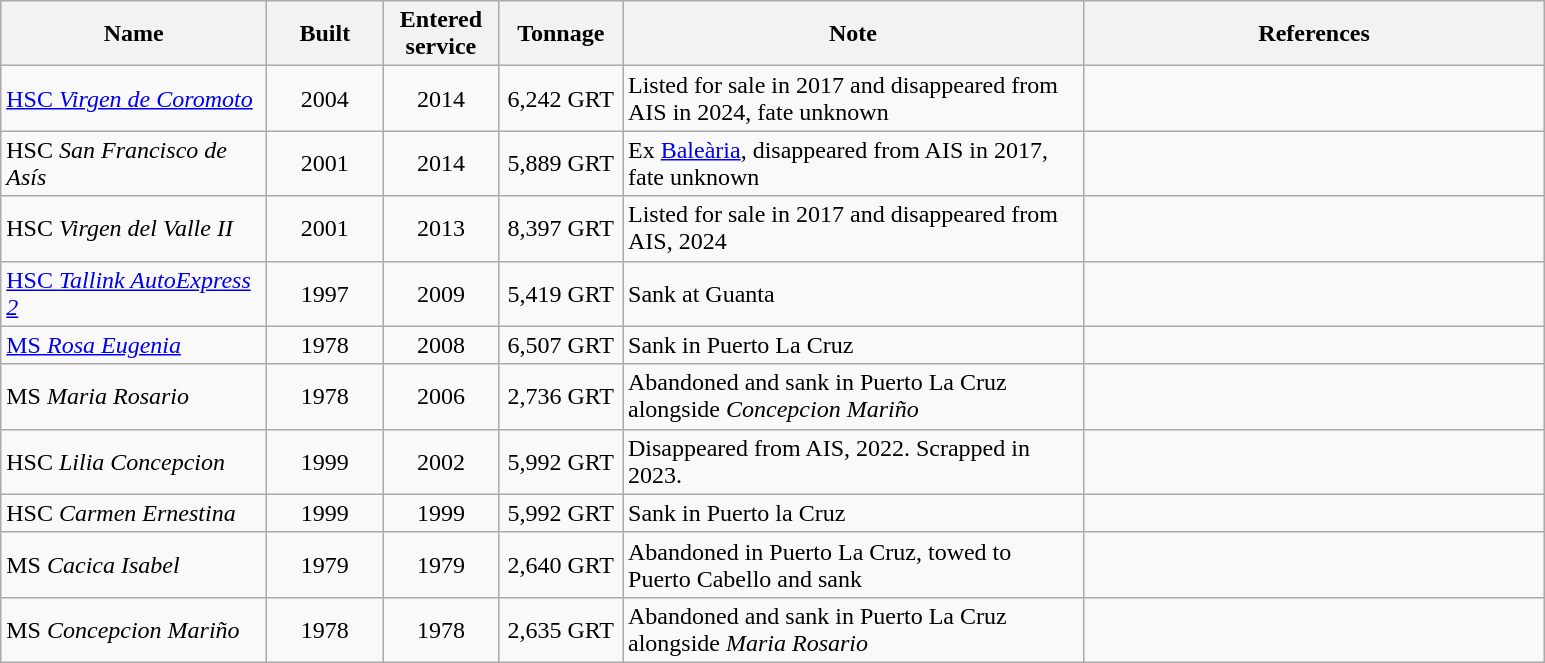<table class="wikitable">
<tr>
<th scope="col" width="170">Name</th>
<th scope="col" width="70">Built</th>
<th scope="col" width="70">Entered service</th>
<th scope="col" width="75">Tonnage</th>
<th scope="col" width="300">Note</th>
<th scope="col" width="300">References</th>
</tr>
<tr>
<td><a href='#'>HSC <em>Virgen de Coromoto</em></a></td>
<td align="Center">2004</td>
<td align="Center">2014</td>
<td align="Center">6,242 GRT</td>
<td>Listed for sale in 2017 and disappeared from AIS in 2024, fate unknown</td>
<td></td>
</tr>
<tr>
<td>HSC <em>San Francisco de Asís</em></td>
<td align="Center">2001</td>
<td align="Center">2014</td>
<td align="Center">5,889 GRT</td>
<td>Ex <a href='#'>Baleària</a>, disappeared from AIS in 2017, fate unknown</td>
<td></td>
</tr>
<tr>
<td>HSC <em>Virgen del Valle II</em></td>
<td align="Center">2001</td>
<td align="Center">2013</td>
<td align="Center">8,397 GRT</td>
<td>Listed for sale in 2017 and disappeared from AIS, 2024</td>
<td></td>
</tr>
<tr>
<td><a href='#'>HSC <em>Tallink AutoExpress 2</em></a></td>
<td align="Center">1997</td>
<td align="Center">2009</td>
<td align="Center">5,419 GRT</td>
<td>Sank at Guanta</td>
<td></td>
</tr>
<tr>
<td><a href='#'>MS <em>Rosa Eugenia</em></a></td>
<td align="Center">1978</td>
<td align="Center">2008</td>
<td align="Center">6,507 GRT</td>
<td>Sank in Puerto La Cruz</td>
<td></td>
</tr>
<tr>
<td>MS <em>Maria Rosario</em></td>
<td align="Center">1978</td>
<td align="Center">2006</td>
<td align="Center">2,736 GRT</td>
<td>Abandoned and sank in Puerto La Cruz alongside <em>Concepcion Mariño</em></td>
<td></td>
</tr>
<tr>
<td>HSC <em>Lilia Concepcion</em></td>
<td align="Center">1999</td>
<td align="Center">2002</td>
<td align="Center">5,992 GRT</td>
<td>Disappeared from AIS, 2022. Scrapped in 2023.</td>
<td></td>
</tr>
<tr>
<td>HSC <em>Carmen Ernestina</em></td>
<td align="Center">1999</td>
<td align="Center">1999</td>
<td align="Center">5,992 GRT</td>
<td>Sank in Puerto la Cruz</td>
<td></td>
</tr>
<tr>
<td>MS <em>Cacica Isabel</em></td>
<td align="Center">1979</td>
<td align="Center">1979</td>
<td align="Center">2,640 GRT</td>
<td>Abandoned in Puerto La Cruz, towed to Puerto Cabello and sank</td>
<td></td>
</tr>
<tr>
<td>MS <em>Concepcion Mariño</em></td>
<td align="Center">1978</td>
<td align="Center">1978</td>
<td align="Center">2,635 GRT</td>
<td>Abandoned and sank in Puerto La Cruz alongside <em>Maria Rosario</em></td>
<td></td>
</tr>
</table>
